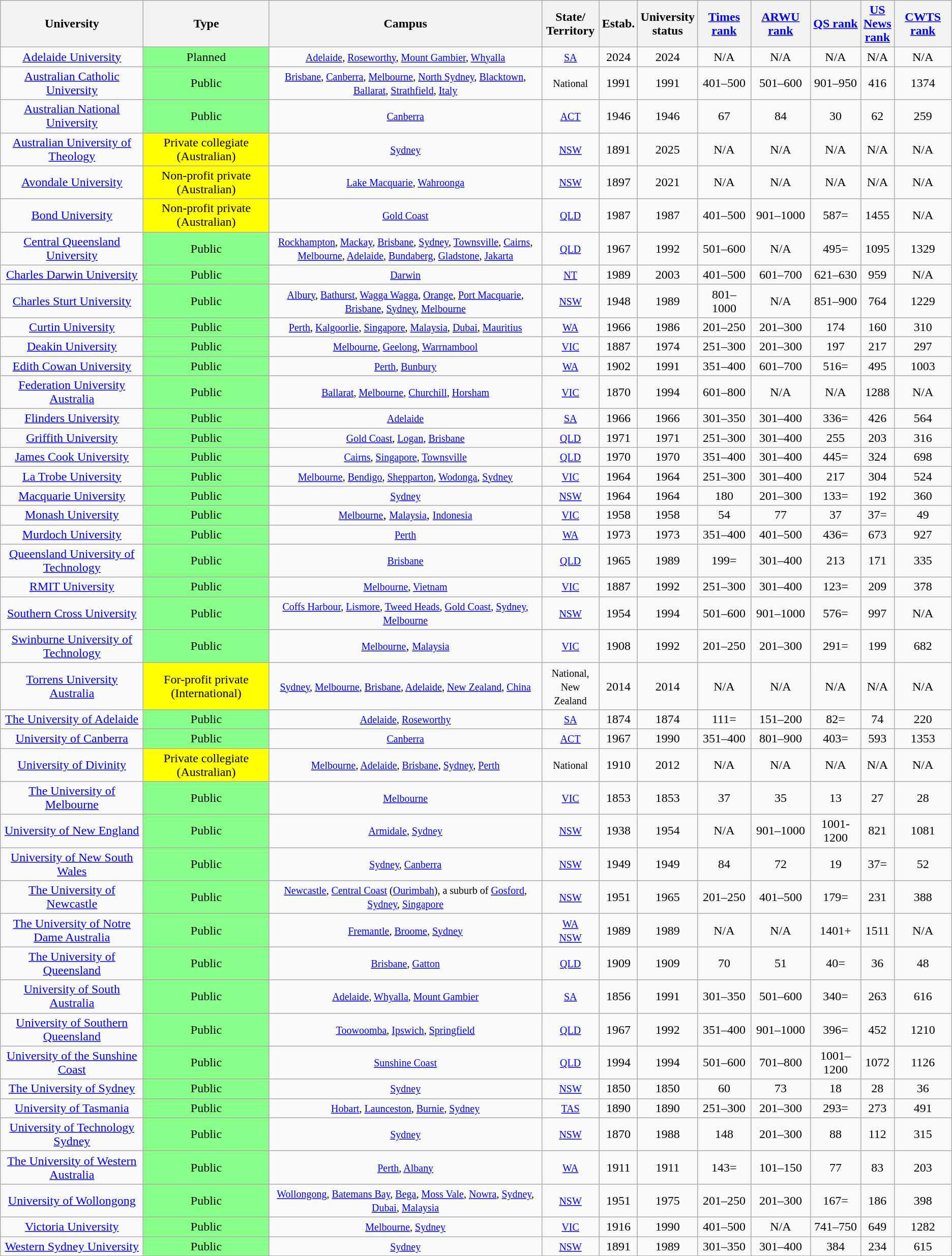<table class="wikitable sortable">
<tr>
<th scope="col">University</th>
<th scope="col">Type</th>
<th width="350px">Campus</th>
<th scope="col">State/<br>Territory<br></th>
<th scope="col">Estab.</th>
<th scope="col">University<br>status</th>
<th data-sort-type="number"><a href='#'>Times rank</a></th>
<th data-sort-type="number"><a href='#'>ARWU rank</a></th>
<th data-sort-type="number"><a href='#'>QS rank</a></th>
<th data-sort-type="number"><a href='#'>US<br>News<br>rank</a></th>
<th data-sort-type="number"><a href='#'>CWTS rank</a><br></th>
</tr>
<tr>
<td align="center"><a href='#'>Adelaide University</a></td>
<td align="center" bgcolor="88ff88">Planned</td>
<td align="center"><small><a href='#'>Adelaide</a>, <a href='#'>Roseworthy</a>, <a href='#'>Mount Gambier</a>, <a href='#'>Whyalla</a></small></td>
<td align="center"><small> <a href='#'>SA</a></small></td>
<td align="center">2024</td>
<td align="center">2024</td>
<td align="center" data-sort-value="100000">N/A</td>
<td align="center" data-sort-value="100000">N/A</td>
<td align="center" data-sort-value="100000">N/A</td>
<td align="center" data-sort-value="100000">N/A</td>
<td align="center" data-sort-value="100000">N/A</td>
</tr>
<tr>
<td align="center"><a href='#'>Australian Catholic University</a></td>
<td align="center" bgcolor="88ff88">Public</td>
<td align="center"><small><a href='#'>Brisbane</a>, <a href='#'>Canberra</a>, <a href='#'>Melbourne</a>, <a href='#'>North Sydney</a>, <a href='#'>Blacktown</a>, <a href='#'>Ballarat</a>, <a href='#'>Strathfield</a>, <a href='#'>Italy</a></small></td>
<td align="center"><small>  National</small></td>
<td align="center">1991</td>
<td align="center">1991</td>
<td align="center">401–500</td>
<td align="center">501–600</td>
<td align="center">901–950</td>
<td align="center">416</td>
<td align="center">1374</td>
</tr>
<tr>
<td align="center"><a href='#'>Australian National University</a></td>
<td align="center" bgcolor="88ff88">Public</td>
<td align="center"><small><a href='#'>Canberra</a></small></td>
<td align="center"><small> <a href='#'>ACT</a></small></td>
<td align="center">1946</td>
<td align="center">1946</td>
<td align="center">67</td>
<td align="center">84</td>
<td align="center">30</td>
<td align="center">62</td>
<td align="center">259</td>
</tr>
<tr>
<td align="center"><a href='#'>Australian University of Theology</a></td>
<td align="center" bgcolor="#FFFF00">Private collegiate (Australian)</td>
<td align="center"><small><a href='#'>Sydney</a></small></td>
<td align="center"><small> <a href='#'>NSW</a></small></td>
<td align="center">1891</td>
<td align="center">2025</td>
<td align="center" data-sort-value="100000">N/A</td>
<td align="center" data-sort-value="100000">N/A</td>
<td align="center" data-sort-value="100000">N/A</td>
<td align="center" data-sort-value="100000">N/A</td>
<td align="center" data-sort-value="100000">N/A</td>
</tr>
<tr>
<td align="center"><a href='#'>Avondale University</a></td>
<td align="center" bgcolor="#FFFF00">Non-profit private (Australian)</td>
<td align="center"><small><a href='#'>Lake Macquarie</a>, <a href='#'>Wahroonga</a></small></td>
<td align="center"><small> <a href='#'>NSW</a></small></td>
<td align="center">1897</td>
<td align="center">2021</td>
<td align="center" data-sort-value="100000">N/A</td>
<td align="center" data-sort-value="100000">N/A</td>
<td align="center" data-sort-value="100000">N/A</td>
<td align="center" data-sort-value="100000">N/A</td>
<td align="center" data-sort-value="100000">N/A</td>
</tr>
<tr>
<td align="center"><a href='#'>Bond University</a></td>
<td align="center" bgcolor="#FFFF00">Non-profit private (Australian)</td>
<td align="center"><small><a href='#'>Gold Coast</a></small></td>
<td align="center"><small> <a href='#'>QLD</a></small></td>
<td align="center">1987</td>
<td align="center">1987</td>
<td align="center">401–500</td>
<td align="center">901–1000</td>
<td align="center">587=</td>
<td align="center">1455</td>
<td align="center" data-sort-value="100000">N/A</td>
</tr>
<tr>
<td align="center"><a href='#'>Central Queensland University</a></td>
<td align="center" bgcolor="88ff88">Public</td>
<td align="center"><small><a href='#'>Rockhampton</a>, <a href='#'>Mackay</a>, <a href='#'>Brisbane</a>, <a href='#'>Sydney</a>, <a href='#'>Townsville</a>, <a href='#'>Cairns</a>, <a href='#'>Melbourne</a>, <a href='#'>Adelaide</a>, <a href='#'>Bundaberg</a>, <a href='#'>Gladstone</a>, <a href='#'>Jakarta</a></small></td>
<td align="center"><small> <a href='#'>QLD</a></small></td>
<td align="center">1967</td>
<td align="center">1992</td>
<td align="center">501–600</td>
<td align="center" data-sort-value="100000">N/A</td>
<td align="center">495=</td>
<td align="center">1095</td>
<td align="center">1329</td>
</tr>
<tr>
<td align="center"><a href='#'>Charles Darwin University</a></td>
<td align="center" bgcolor="88ff88">Public</td>
<td align="center"><small><a href='#'>Darwin</a></small></td>
<td align="center"><small> <a href='#'>NT</a></small></td>
<td align="center">1989</td>
<td align="center">2003</td>
<td align="center">401–500</td>
<td align="center">601–700</td>
<td align="center">621–630</td>
<td align="center">959</td>
<td align="center" data-sort-value="100000">N/A</td>
</tr>
<tr>
<td align="center"><a href='#'>Charles Sturt University</a></td>
<td align="center" bgcolor="88ff88">Public</td>
<td align="center"><small><a href='#'>Albury</a>, <a href='#'>Bathurst</a>, <a href='#'>Wagga Wagga</a>, <a href='#'>Orange</a>, <a href='#'>Port Macquarie</a>, <a href='#'>Brisbane</a>, <a href='#'>Sydney</a>, <a href='#'>Melbourne</a></small></td>
<td align="center"><small> <a href='#'>NSW</a></small></td>
<td align="center">1948</td>
<td align="center">1989</td>
<td align="center">801–1000</td>
<td align="center" data-sort-value="100000">N/A</td>
<td align="center">851–900</td>
<td align="center">764</td>
<td align="center">1229</td>
</tr>
<tr>
<td align="center"><a href='#'>Curtin University</a></td>
<td align="center" bgcolor="88ff88">Public</td>
<td align="center"><small><a href='#'>Perth</a>, <a href='#'>Kalgoorlie</a>, <a href='#'>Singapore</a>, <a href='#'>Malaysia</a>, <a href='#'>Dubai</a>, <a href='#'>Mauritius</a></small></td>
<td align="center"><small> <a href='#'>WA</a></small></td>
<td align="center">1966</td>
<td align="center">1986</td>
<td align="center">201–250</td>
<td align="center">201–300</td>
<td align="center">174</td>
<td align="center">160</td>
<td align="center">310</td>
</tr>
<tr>
<td align="center"><a href='#'>Deakin University</a></td>
<td align="center" bgcolor="88ff88">Public</td>
<td align="center"><small><a href='#'>Melbourne</a>, <a href='#'>Geelong</a>, <a href='#'>Warrnambool</a></small></td>
<td align="center"><small> <a href='#'>VIC</a></small></td>
<td align="center">1887</td>
<td align="center">1974</td>
<td align="center">251–300</td>
<td align="center">201–300</td>
<td align="center">197</td>
<td align="center">217</td>
<td align="center">297</td>
</tr>
<tr>
<td align="center"><a href='#'>Edith Cowan University</a></td>
<td align="center" bgcolor="88ff88">Public</td>
<td align="center"><small><a href='#'>Perth</a>, <a href='#'>Bunbury</a></small></td>
<td align="center"><small> <a href='#'>WA</a></small></td>
<td align="center">1902</td>
<td align="center">1991</td>
<td align="center">351–400</td>
<td align="center">601–700</td>
<td align="center">516=</td>
<td align="center">495</td>
<td align="center">1003</td>
</tr>
<tr>
<td align="center"><a href='#'>Federation University Australia</a></td>
<td align="center" bgcolor="88ff88">Public</td>
<td align="center"><small><a href='#'>Ballarat</a>, <a href='#'>Melbourne</a>, <a href='#'>Churchill</a>, <a href='#'>Horsham</a></small></td>
<td align="center"><small> <a href='#'>VIC</a></small></td>
<td align="center">1870</td>
<td align="center">1994</td>
<td align="center">601–800</td>
<td align="center" data-sort-value="100000">N/A</td>
<td align="center" data-sort-value="100000">N/A</td>
<td align="center">1288</td>
<td align="center" data-sort-value="100000">N/A</td>
</tr>
<tr>
<td align="center"><a href='#'>Flinders University</a></td>
<td align="center" bgcolor="88ff88">Public</td>
<td align="center"><small><a href='#'>Adelaide</a></small></td>
<td align="center"><small> <a href='#'>SA</a></small></td>
<td align="center">1966</td>
<td align="center">1966</td>
<td align="center">301–350</td>
<td align="center">301–400</td>
<td align="center">336=</td>
<td align="center">426</td>
<td align="center">564</td>
</tr>
<tr>
<td align="center"><a href='#'>Griffith University</a></td>
<td align="center" bgcolor="88ff88">Public</td>
<td align="center"><small><a href='#'>Gold Coast</a>, <a href='#'>Logan</a>, <a href='#'>Brisbane</a></small></td>
<td align="center"><small> <a href='#'>QLD</a></small></td>
<td align="center">1971</td>
<td align="center">1971</td>
<td align="center">251–300</td>
<td align="center">301–400</td>
<td align="center">255</td>
<td align="center">203</td>
<td align="center">316</td>
</tr>
<tr>
<td align="center"><a href='#'>James Cook University</a></td>
<td align="center" bgcolor="88ff88">Public</td>
<td align="center"><small><a href='#'>Cairns</a>, <a href='#'>Singapore</a>, <a href='#'>Townsville</a></small></td>
<td align="center"><small> <a href='#'>QLD</a></small></td>
<td align="center">1970</td>
<td align="center">1970</td>
<td align="center">351–400</td>
<td align="center">301–400</td>
<td align="center">445=</td>
<td align="center">324</td>
<td align="center">698</td>
</tr>
<tr>
<td align="center"><a href='#'>La Trobe University</a></td>
<td align="center" bgcolor="88ff88">Public</td>
<td align="center"><small><a href='#'>Melbourne</a>, <a href='#'>Bendigo</a>, <a href='#'>Shepparton</a>, <a href='#'>Wodonga</a>, <a href='#'>Sydney</a></small></td>
<td align="center"><small> <a href='#'>VIC</a></small></td>
<td align="center">1964</td>
<td align="center">1964</td>
<td align="center">251–300</td>
<td align="center">301–400</td>
<td align="center">217</td>
<td align="center">304</td>
<td align="center">524</td>
</tr>
<tr>
<td align="center"><a href='#'>Macquarie University</a></td>
<td align="center" bgcolor="88ff88">Public</td>
<td align="center"><small><a href='#'>Sydney</a></small></td>
<td align="center"><small> <a href='#'>NSW</a></small></td>
<td align="center">1964</td>
<td align="center">1964</td>
<td align="center">180</td>
<td align="center">201–300</td>
<td align="center">133=</td>
<td align="center">192</td>
<td align="center">360</td>
</tr>
<tr>
<td align="center"><a href='#'>Monash University</a></td>
<td align="center" bgcolor="88ff88">Public</td>
<td align="center"><small><a href='#'>Melbourne</a></small>, <small><a href='#'>Malaysia</a></small>, <small><a href='#'>Indonesia</a></small></td>
<td align="center"><small> <a href='#'>VIC</a></small></td>
<td align="center">1958</td>
<td align="center">1958</td>
<td align="center">54</td>
<td align="center">77</td>
<td align="center">37</td>
<td align="center">37=</td>
<td align="center">49</td>
</tr>
<tr>
<td align="center"><a href='#'>Murdoch University</a></td>
<td align="center" bgcolor="88ff88">Public</td>
<td align="center"><small><a href='#'>Perth</a></small></td>
<td align="center"><small> <a href='#'>WA</a></small></td>
<td align="center">1973</td>
<td align="center">1973</td>
<td align="center">351–400</td>
<td align="center">401–500</td>
<td align="center">436=</td>
<td align="center">673</td>
<td align="center">927</td>
</tr>
<tr>
<td align="center"><a href='#'>Queensland University of Technology</a></td>
<td align="center" bgcolor="88ff88">Public</td>
<td align="center"><small><a href='#'>Brisbane</a></small></td>
<td align="center"><small> <a href='#'>QLD</a></small></td>
<td align="center">1965</td>
<td align="center">1989</td>
<td align="center">199=</td>
<td align="center">301–400</td>
<td align="center">213</td>
<td align="center">171</td>
<td align="center">335</td>
</tr>
<tr>
<td align="center"><a href='#'>RMIT University</a></td>
<td align="center" bgcolor="88ff88">Public</td>
<td align="center"><small><a href='#'>Melbourne</a>, <a href='#'>Vietnam</a></small></td>
<td align="center"><small> <a href='#'>VIC</a></small></td>
<td align="center">1887</td>
<td align="center">1992</td>
<td align="center">251–300</td>
<td align="center">301–400</td>
<td align="center">123=</td>
<td align="center">209</td>
<td align="center">378</td>
</tr>
<tr>
<td align="center"><a href='#'>Southern Cross University</a></td>
<td align="center" bgcolor="88ff88">Public</td>
<td align="center"><small><a href='#'>Coffs Harbour</a>, <a href='#'>Lismore</a>, <a href='#'>Tweed Heads</a>, <a href='#'>Gold Coast</a>, <a href='#'>Sydney</a>, <a href='#'>Melbourne</a></small></td>
<td align="center"><small> <a href='#'>NSW</a></small></td>
<td align="center">1954</td>
<td align="center">1994</td>
<td align="center">501–600</td>
<td align="center">901–1000</td>
<td align="center">576=</td>
<td align="center">997</td>
<td align="center" data-sort-value="100000">N/A</td>
</tr>
<tr>
<td align="center"><a href='#'>Swinburne University of Technology</a></td>
<td align="center" bgcolor="88ff88">Public</td>
<td align="center"><small><a href='#'>Melbourne</a></small>, <small><a href='#'>Malaysia</a></small></td>
<td align="center"><small> <a href='#'>VIC</a></small></td>
<td align="center">1908</td>
<td align="center">1992</td>
<td align="center">201–250</td>
<td align="center">201–300</td>
<td align="center">291=</td>
<td align="center">199</td>
<td align="center">682</td>
</tr>
<tr>
<td align="center"><a href='#'>Torrens University Australia</a></td>
<td align="center" bgcolor="#FFFF00">For-profit private (International)</td>
<td align="center"><small><a href='#'>Sydney</a>, <a href='#'>Melbourne</a>, <a href='#'>Brisbane</a>, <a href='#'>Adelaide</a>, <a href='#'>New Zealand</a>, <a href='#'>China</a></small></td>
<td align="center"><small> National,<br> New Zealand</small></td>
<td align="center">2014</td>
<td align="center">2014</td>
<td align="center" data-sort-value="100000">N/A</td>
<td align="center" data-sort-value="100000">N/A</td>
<td align="center" data-sort-value="100000">N/A</td>
<td align="center" data-sort-value="100000">N/A</td>
<td align="center" data-sort-value="100000">N/A</td>
</tr>
<tr>
<td align="center"><a href='#'>The University of Adelaide</a></td>
<td align="center" bgcolor="88ff88">Public</td>
<td align="center"><small><a href='#'>Adelaide</a>, <a href='#'>Roseworthy</a></small></td>
<td align="center"><small> <a href='#'>SA</a></small></td>
<td align="center">1874</td>
<td align="center">1874</td>
<td align="center">111=</td>
<td align="center">151–200</td>
<td align="center">82=</td>
<td align="center">74</td>
<td align="center">220</td>
</tr>
<tr>
<td align="center"><a href='#'>University of Canberra</a></td>
<td align="center" bgcolor="88ff88">Public</td>
<td align="center"><small><a href='#'>Canberra</a></small></td>
<td align="center"><small> <a href='#'>ACT</a></small></td>
<td align="center">1967</td>
<td align="center">1990</td>
<td align="center">351–400</td>
<td align="center">801–900</td>
<td align="center">403=</td>
<td align="center">593</td>
<td align="center">1353</td>
</tr>
<tr>
<td align="center"><a href='#'>University of Divinity</a></td>
<td align="center" bgcolor="#FFFF00">Private collegiate (Australian)</td>
<td align="center"><small><a href='#'>Melbourne</a>, <a href='#'>Adelaide</a>, <a href='#'>Brisbane</a>, <a href='#'>Sydney</a>, <a href='#'>Perth</a></small></td>
<td align="center"><small> National</small></td>
<td align="center">1910</td>
<td align="center">2012</td>
<td align="center" data-sort-value="100000">N/A</td>
<td align="center" data-sort-value="100000">N/A</td>
<td align="center" data-sort-value="100000">N/A</td>
<td align="center" data-sort-value="100000">N/A</td>
<td align="center" data-sort-value="100000">N/A</td>
</tr>
<tr>
<td align="center"><a href='#'>The University of Melbourne</a></td>
<td align="center" bgcolor="88ff88">Public</td>
<td align="center"><small><a href='#'>Melbourne</a></small></td>
<td align="center"><small> <a href='#'>VIC</a></small></td>
<td align="center">1853</td>
<td align="center">1853</td>
<td align="center">37</td>
<td align="center">35</td>
<td align="center">13</td>
<td align="center">27</td>
<td align="center">28</td>
</tr>
<tr>
<td align="center"><a href='#'>University of New England</a></td>
<td align="center" bgcolor="88ff88">Public</td>
<td align="center"><small><a href='#'>Armidale</a>, <a href='#'>Sydney</a></small></td>
<td align="center"><small> <a href='#'>NSW</a></small></td>
<td align="center">1938</td>
<td align="center">1954</td>
<td align="center" data-sort-value="100000">N/A</td>
<td align="center">901–1000</td>
<td align="center">1001-1200</td>
<td align="center">821</td>
<td align="center">1081</td>
</tr>
<tr>
<td align="center"><a href='#'>University of New South Wales</a></td>
<td align="center" bgcolor="88ff88">Public</td>
<td align="center"><small><a href='#'>Sydney</a>, <a href='#'>Canberra</a></small></td>
<td align="center"><small> <a href='#'>NSW</a></small></td>
<td align="center">1949</td>
<td align="center">1949</td>
<td align="center">84</td>
<td align="center">72</td>
<td align="center">19</td>
<td align="center">37=</td>
<td align="center">52</td>
</tr>
<tr>
<td align="center"><a href='#'>The University of Newcastle</a></td>
<td align="center" bgcolor="88ff88">Public</td>
<td align="center"><small><a href='#'>Newcastle</a>, <a href='#'>Central Coast</a> (<a href='#'>Ourimbah</a>), a suburb of <a href='#'>Gosford</a>, <a href='#'>Sydney</a>, <a href='#'>Singapore</a></small></td>
<td align="center"><small> <a href='#'>NSW</a></small></td>
<td align="center">1951</td>
<td align="center">1965</td>
<td align="center">201–250</td>
<td align="center">401–500</td>
<td align="center">179=</td>
<td align="center">231</td>
<td align="center">388</td>
</tr>
<tr>
<td align="center"><a href='#'>The University of Notre Dame Australia</a></td>
<td align="center" bgcolor="#88FF88">Public</td>
<td align="center"><small><a href='#'>Fremantle</a>, <a href='#'>Broome</a>, <a href='#'>Sydney</a></small></td>
<td align="center"><small> <a href='#'>WA</a></small><br><small> <a href='#'>NSW</a></small></td>
<td align="center">1989</td>
<td align="center">1989</td>
<td align="center" data-sort-value="100000">N/A</td>
<td align="center" data-sort-value="100000">N/A</td>
<td align="center">1401+</td>
<td align="center">1511</td>
<td align="center" data-sort-value="100000">N/A</td>
</tr>
<tr>
<td align="center"><a href='#'>The University of Queensland</a></td>
<td align="center" bgcolor="88ff88">Public</td>
<td align="center"><small><a href='#'>Brisbane</a>, <a href='#'>Gatton</a></small></td>
<td align="center"><small> <a href='#'>QLD</a></small></td>
<td align="center">1909</td>
<td align="center">1909</td>
<td align="center">70</td>
<td align="center">51</td>
<td align="center">40=</td>
<td align="center">36</td>
<td align="center">48</td>
</tr>
<tr>
<td align="center"><a href='#'>University of South Australia</a></td>
<td align="center" bgcolor="88ff88">Public</td>
<td align="center"><small><a href='#'>Adelaide</a>, <a href='#'>Whyalla</a>, <a href='#'>Mount Gambier</a></small></td>
<td align="center"><small> <a href='#'>SA</a></small></td>
<td align="center">1856</td>
<td align="center">1991</td>
<td align="center">301–350</td>
<td align="center">501–600</td>
<td align="center">340=</td>
<td align="center">263</td>
<td align="center">616</td>
</tr>
<tr>
<td align="center"><a href='#'>University of Southern Queensland</a></td>
<td align="center" bgcolor="88ff88">Public</td>
<td align="center"><small><a href='#'>Toowoomba</a>, <a href='#'>Ipswich</a>, <a href='#'>Springfield</a></small></td>
<td align="center"><small> <a href='#'>QLD</a></small></td>
<td align="center">1967</td>
<td align="center">1992</td>
<td align="center">351–400</td>
<td align="center">901–1000</td>
<td align="center">396=</td>
<td align="center">452</td>
<td align="center">1210</td>
</tr>
<tr>
<td align="center"><a href='#'>University of the Sunshine Coast</a></td>
<td align="center" bgcolor="88ff88">Public</td>
<td align="center"><small><a href='#'>Sunshine Coast</a></small></td>
<td align="center"><small> <a href='#'>QLD</a></small></td>
<td align="center">1994</td>
<td align="center">1994</td>
<td align="center">501–600</td>
<td align="center">701–800</td>
<td align="center">1001–1200</td>
<td align="center">1072</td>
<td align="center">1126</td>
</tr>
<tr>
<td align="center"><a href='#'>The University of Sydney</a></td>
<td align="center" bgcolor="88ff88">Public</td>
<td align="center"><small><a href='#'>Sydney</a></small></td>
<td align="center"><small> <a href='#'>NSW</a></small></td>
<td align="center">1850</td>
<td align="center">1850</td>
<td align="center">60</td>
<td align="center">73</td>
<td align="center">18</td>
<td align="center">28</td>
<td align="center">36</td>
</tr>
<tr>
<td align="center"><a href='#'>University of Tasmania</a></td>
<td align="center" bgcolor="88ff88">Public</td>
<td align="center"><small><a href='#'>Hobart</a>, <a href='#'>Launceston</a>, <a href='#'>Burnie</a>, <a href='#'>Sydney</a></small></td>
<td align="center"><small> <a href='#'>TAS</a></small></td>
<td align="center">1890</td>
<td align="center">1890</td>
<td align="center">251–300</td>
<td align="center">201–300</td>
<td align="center">293=</td>
<td align="center">273</td>
<td align="center">491</td>
</tr>
<tr>
<td align="center"><a href='#'>University of Technology Sydney</a></td>
<td align="center" bgcolor="88ff88">Public</td>
<td align="center"><small><a href='#'>Sydney</a></small></td>
<td align="center"><small> <a href='#'>NSW</a></small></td>
<td align="center">1870</td>
<td align="center">1988</td>
<td align="center">148</td>
<td align="center">201–300</td>
<td align="center">88</td>
<td align="center">112</td>
<td align="center">315</td>
</tr>
<tr>
<td align="center"><a href='#'>The University of Western Australia</a></td>
<td align="center" bgcolor="88ff88">Public</td>
<td align="center"><small><a href='#'>Perth</a>, <a href='#'>Albany</a></small></td>
<td align="center"><small> <a href='#'>WA</a></small></td>
<td align="center">1911</td>
<td align="center">1911</td>
<td align="center">143=</td>
<td align="center">101–150</td>
<td align="center">77</td>
<td align="center">83</td>
<td align="center">203</td>
</tr>
<tr>
<td align="center"><a href='#'>University of Wollongong</a></td>
<td align="center" bgcolor="88ff88">Public</td>
<td align="center"><small><a href='#'>Wollongong</a>, <a href='#'>Batemans Bay</a>, <a href='#'>Bega</a>, <a href='#'>Moss Vale</a>, <a href='#'>Nowra</a>, <a href='#'>Sydney</a>, <a href='#'>Dubai</a>, <a href='#'>Malaysia</a></small></td>
<td align="center"><small> <a href='#'>NSW</a></small></td>
<td align="center">1951</td>
<td align="center">1975</td>
<td align="center">201–250</td>
<td align="center">201–300</td>
<td align="center">167=</td>
<td align="center">186</td>
<td align="center">398</td>
</tr>
<tr>
<td align="center"><a href='#'>Victoria University</a></td>
<td align="center" bgcolor="88ff88">Public</td>
<td align="center"><small><a href='#'>Melbourne</a>, <a href='#'>Sydney</a></small></td>
<td align="center"><small> <a href='#'>VIC</a></small></td>
<td align="center">1916</td>
<td align="center">1990</td>
<td align="center">401–500</td>
<td align="center" data-sort-value="100000">N/A</td>
<td align="center">741–750</td>
<td align="center">649</td>
<td align="center">1282</td>
</tr>
<tr>
<td align="center"><a href='#'>Western Sydney University</a></td>
<td align="center" bgcolor="88ff88">Public</td>
<td align="center"><small><a href='#'>Sydney</a></small></td>
<td align="center"><small> <a href='#'>NSW</a></small></td>
<td align="center">1891</td>
<td align="center">1989</td>
<td align="center">301–350</td>
<td align="center">301–400</td>
<td align="center">384</td>
<td align="center">234</td>
<td align="center">615</td>
</tr>
<tr>
</tr>
</table>
